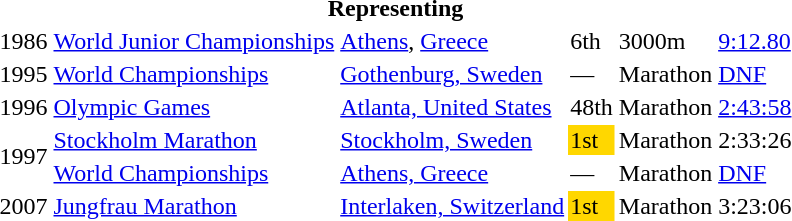<table>
<tr>
<th colspan="6">Representing </th>
</tr>
<tr>
<td>1986</td>
<td><a href='#'>World Junior Championships</a></td>
<td><a href='#'>Athens</a>, <a href='#'>Greece</a></td>
<td>6th</td>
<td>3000m</td>
<td><a href='#'>9:12.80</a></td>
</tr>
<tr>
<td>1995</td>
<td><a href='#'>World Championships</a></td>
<td><a href='#'>Gothenburg, Sweden</a></td>
<td>—</td>
<td>Marathon</td>
<td><a href='#'>DNF</a></td>
</tr>
<tr>
<td>1996</td>
<td><a href='#'>Olympic Games</a></td>
<td><a href='#'>Atlanta, United States</a></td>
<td>48th</td>
<td>Marathon</td>
<td><a href='#'>2:43:58</a></td>
</tr>
<tr>
<td rowspan=2>1997</td>
<td><a href='#'>Stockholm Marathon</a></td>
<td><a href='#'>Stockholm, Sweden</a></td>
<td bgcolor="gold">1st</td>
<td>Marathon</td>
<td>2:33:26</td>
</tr>
<tr>
<td><a href='#'>World Championships</a></td>
<td><a href='#'>Athens, Greece</a></td>
<td>—</td>
<td>Marathon</td>
<td><a href='#'>DNF</a></td>
</tr>
<tr>
<td>2007</td>
<td><a href='#'>Jungfrau Marathon</a></td>
<td><a href='#'>Interlaken, Switzerland</a></td>
<td bgcolor="gold">1st</td>
<td>Marathon</td>
<td>3:23:06</td>
</tr>
</table>
